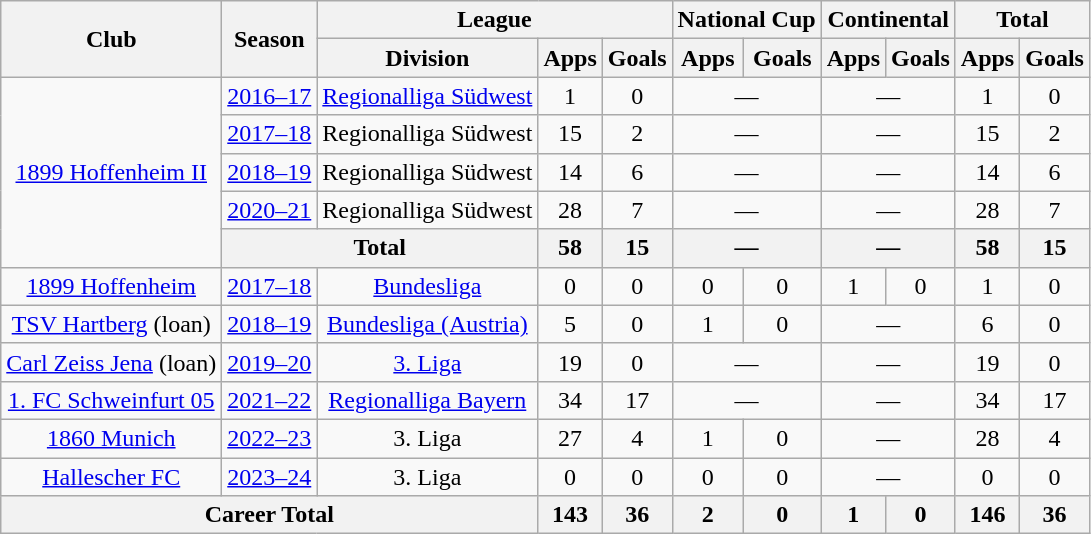<table class="wikitable" Style="text-align: center">
<tr>
<th rowspan="2">Club</th>
<th rowspan="2">Season</th>
<th colspan="3">League</th>
<th colspan="2">National Cup</th>
<th colspan="2">Continental</th>
<th colspan="2">Total</th>
</tr>
<tr>
<th>Division</th>
<th>Apps</th>
<th>Goals</th>
<th>Apps</th>
<th>Goals</th>
<th>Apps</th>
<th>Goals</th>
<th>Apps</th>
<th>Goals</th>
</tr>
<tr>
<td rowspan="5"><a href='#'>1899 Hoffenheim II</a></td>
<td><a href='#'>2016–17</a></td>
<td><a href='#'>Regionalliga Südwest</a></td>
<td>1</td>
<td>0</td>
<td colspan="2">—</td>
<td colspan="2">—</td>
<td>1</td>
<td>0</td>
</tr>
<tr>
<td><a href='#'>2017–18</a></td>
<td>Regionalliga Südwest</td>
<td>15</td>
<td>2</td>
<td colspan="2">—</td>
<td colspan="2">—</td>
<td>15</td>
<td>2</td>
</tr>
<tr>
<td><a href='#'>2018–19</a></td>
<td>Regionalliga Südwest</td>
<td>14</td>
<td>6</td>
<td colspan="2">—</td>
<td colspan="2">—</td>
<td>14</td>
<td>6</td>
</tr>
<tr>
<td><a href='#'>2020–21</a></td>
<td>Regionalliga Südwest</td>
<td>28</td>
<td>7</td>
<td colspan="2">—</td>
<td colspan="2">—</td>
<td>28</td>
<td>7</td>
</tr>
<tr>
<th colspan="2">Total</th>
<th>58</th>
<th>15</th>
<th colspan="2">—</th>
<th colspan="2">—</th>
<th>58</th>
<th>15</th>
</tr>
<tr>
<td><a href='#'>1899 Hoffenheim</a></td>
<td><a href='#'>2017–18</a></td>
<td><a href='#'>Bundesliga</a></td>
<td>0</td>
<td>0</td>
<td>0</td>
<td>0</td>
<td>1</td>
<td>0</td>
<td>1</td>
<td>0</td>
</tr>
<tr>
<td><a href='#'>TSV Hartberg</a> (loan)</td>
<td><a href='#'>2018–19</a></td>
<td><a href='#'>Bundesliga (Austria)</a></td>
<td>5</td>
<td>0</td>
<td>1</td>
<td>0</td>
<td colspan="2">—</td>
<td>6</td>
<td>0</td>
</tr>
<tr>
<td><a href='#'>Carl Zeiss Jena</a> (loan)</td>
<td><a href='#'>2019–20</a></td>
<td><a href='#'>3. Liga</a></td>
<td>19</td>
<td>0</td>
<td colspan="2">—</td>
<td colspan="2">—</td>
<td>19</td>
<td>0</td>
</tr>
<tr>
<td><a href='#'>1. FC Schweinfurt 05</a></td>
<td><a href='#'>2021–22</a></td>
<td><a href='#'>Regionalliga Bayern</a></td>
<td>34</td>
<td>17</td>
<td colspan="2">—</td>
<td colspan="2">—</td>
<td>34</td>
<td>17</td>
</tr>
<tr>
<td><a href='#'>1860 Munich</a></td>
<td><a href='#'>2022–23</a></td>
<td>3. Liga</td>
<td>27</td>
<td>4</td>
<td>1</td>
<td>0</td>
<td colspan="2">—</td>
<td>28</td>
<td>4</td>
</tr>
<tr>
<td><a href='#'>Hallescher FC</a></td>
<td><a href='#'>2023–24</a></td>
<td>3. Liga</td>
<td>0</td>
<td>0</td>
<td>0</td>
<td>0</td>
<td colspan="2">—</td>
<td>0</td>
<td>0</td>
</tr>
<tr>
<th colspan="3">Career Total</th>
<th>143</th>
<th>36</th>
<th>2</th>
<th>0</th>
<th>1</th>
<th>0</th>
<th>146</th>
<th>36</th>
</tr>
</table>
